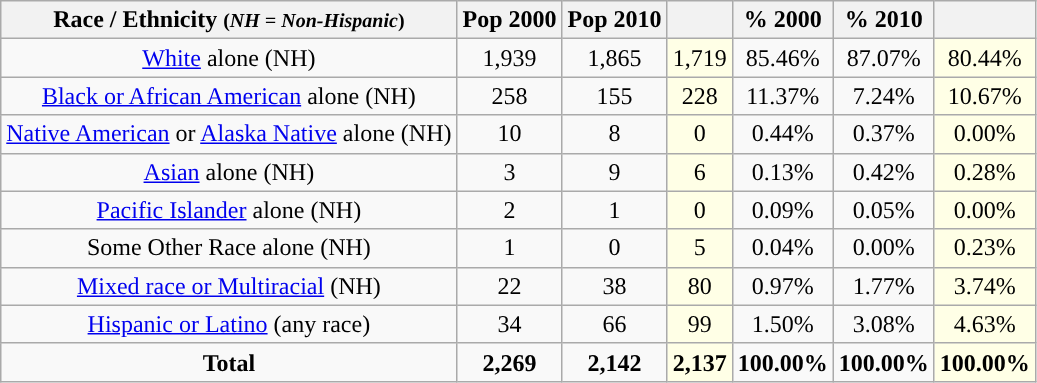<table class="wikitable" style="text-align:center;">
<tr>
<th>Race / Ethnicity <small>(<em>NH = Non-Hispanic</em>)</small></th>
<th>Pop 2000</th>
<th>Pop 2010</th>
<th></th>
<th>% 2000</th>
<th>% 2010</th>
<th></th>
</tr>
<tr>
<td><a href='#'>White</a> alone (NH)</td>
<td>1,939</td>
<td>1,865</td>
<td style='background: #ffffe6;'>1,719</td>
<td>85.46%</td>
<td>87.07%</td>
<td style='background: #ffffe6;'>80.44%</td>
</tr>
<tr>
<td><a href='#'>Black or African American</a> alone (NH)</td>
<td>258</td>
<td>155</td>
<td style='background: #ffffe6;'>228</td>
<td>11.37%</td>
<td>7.24%</td>
<td style='background: #ffffe6;'>10.67%</td>
</tr>
<tr>
<td><a href='#'>Native American</a> or <a href='#'>Alaska Native</a> alone (NH)</td>
<td>10</td>
<td>8</td>
<td style='background: #ffffe6;'>0</td>
<td>0.44%</td>
<td>0.37%</td>
<td style='background: #ffffe6;'>0.00%</td>
</tr>
<tr>
<td><a href='#'>Asian</a> alone (NH)</td>
<td>3</td>
<td>9</td>
<td style='background: #ffffe6;'>6</td>
<td>0.13%</td>
<td>0.42%</td>
<td style='background: #ffffe6;'>0.28%</td>
</tr>
<tr>
<td><a href='#'>Pacific Islander</a> alone (NH)</td>
<td>2</td>
<td>1</td>
<td style='background: #ffffe6;'>0</td>
<td>0.09%</td>
<td>0.05%</td>
<td style='background: #ffffe6;'>0.00%</td>
</tr>
<tr>
<td>Some Other Race alone (NH)</td>
<td>1</td>
<td>0</td>
<td style='background: #ffffe6;'>5</td>
<td>0.04%</td>
<td>0.00%</td>
<td style='background: #ffffe6;'>0.23%</td>
</tr>
<tr>
<td><a href='#'>Mixed race or Multiracial</a> (NH)</td>
<td>22</td>
<td>38</td>
<td style='background: #ffffe6;'>80</td>
<td>0.97%</td>
<td>1.77%</td>
<td style='background: #ffffe6;'>3.74%</td>
</tr>
<tr>
<td><a href='#'>Hispanic or Latino</a> (any race)</td>
<td>34</td>
<td>66</td>
<td style='background: #ffffe6;'>99</td>
<td>1.50%</td>
<td>3.08%</td>
<td style='background: #ffffe6;'>4.63%</td>
</tr>
<tr>
<td><strong>Total</strong></td>
<td><strong>2,269</strong></td>
<td><strong>2,142</strong></td>
<td style='background: #ffffe6;'><strong>2,137</strong></td>
<td><strong>100.00%</strong></td>
<td><strong>100.00%</strong></td>
<td style='background: #ffffe6;'><strong>100.00%</strong></td>
</tr>
</table>
